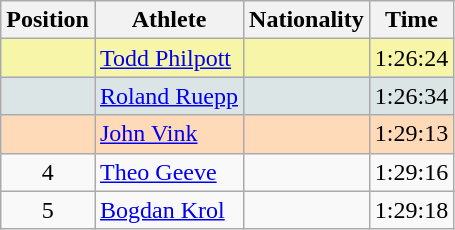<table class="wikitable sortable">
<tr>
<th>Position</th>
<th>Athlete</th>
<th>Nationality</th>
<th>Time</th>
</tr>
<tr bgcolor="#F7F6A8">
<td align=center></td>
<td><a href='#'>Todd Philpott</a></td>
<td></td>
<td>1:26:24</td>
</tr>
<tr bgcolor="#DCE5E5">
<td align=center></td>
<td><a href='#'>Roland Ruepp</a></td>
<td></td>
<td>1:26:34</td>
</tr>
<tr bgcolor="#FFDAB9">
<td align=center></td>
<td><a href='#'>John Vink</a></td>
<td></td>
<td>1:29:13</td>
</tr>
<tr>
<td align=center>4</td>
<td><a href='#'>Theo Geeve</a></td>
<td></td>
<td>1:29:16</td>
</tr>
<tr>
<td align=center>5</td>
<td><a href='#'>Bogdan Krol</a></td>
<td></td>
<td>1:29:18</td>
</tr>
</table>
